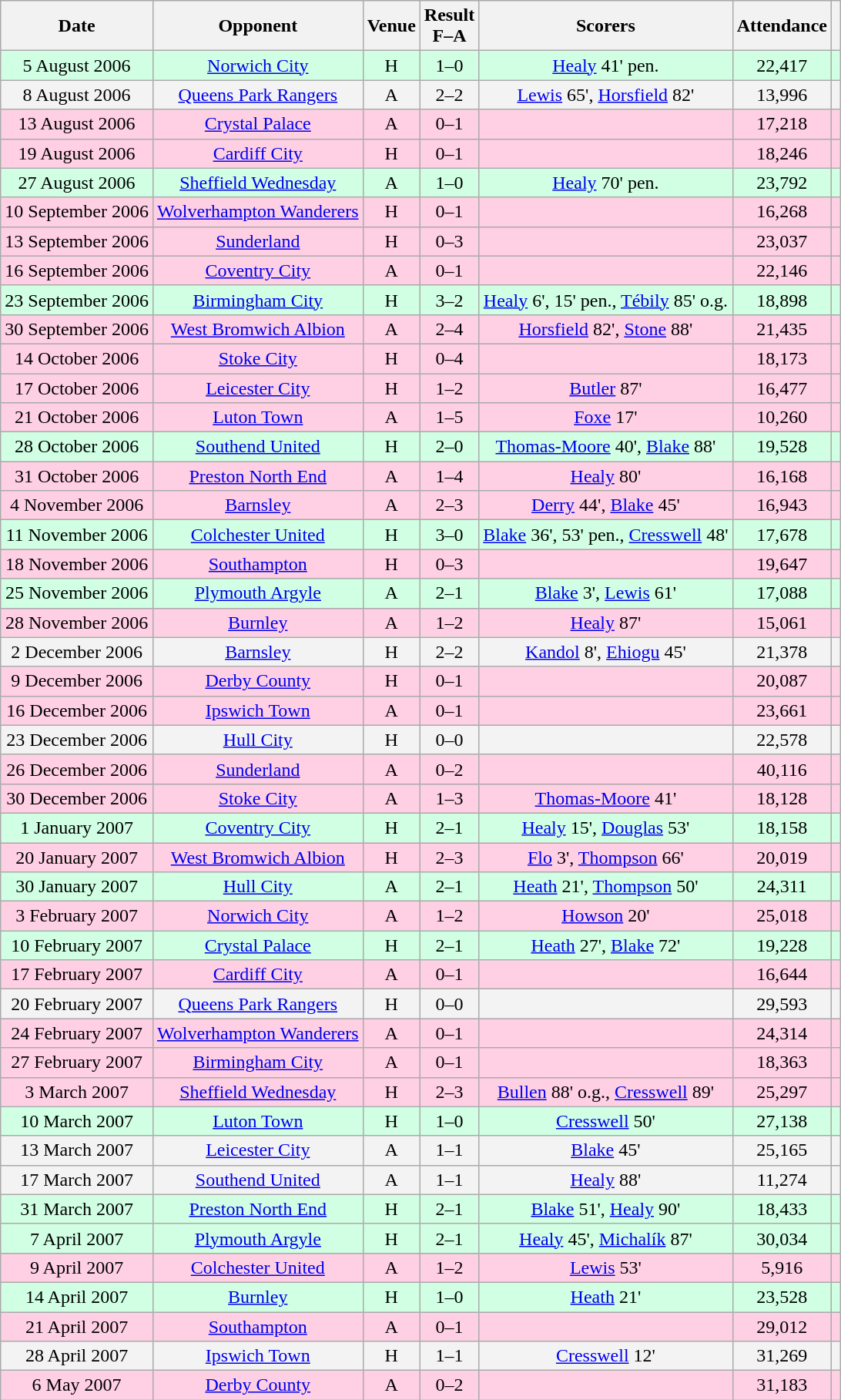<table class="wikitable sortable" style="text-align:center">
<tr>
<th>Date</th>
<th>Opponent</th>
<th>Venue</th>
<th>Result<br>F–A</th>
<th class="unsortable">Scorers</th>
<th>Attendance</th>
<th class="unsortable"></th>
</tr>
<tr bgcolor="#d0ffe3">
<td>5 August 2006</td>
<td><a href='#'>Norwich City</a></td>
<td>H</td>
<td>1–0</td>
<td><a href='#'>Healy</a> 41' pen.</td>
<td>22,417</td>
<td></td>
</tr>
<tr bgcolor="#f3f3f3">
<td>8 August 2006</td>
<td><a href='#'>Queens Park Rangers</a></td>
<td>A</td>
<td>2–2</td>
<td><a href='#'>Lewis</a> 65', <a href='#'>Horsfield</a> 82'</td>
<td>13,996</td>
<td></td>
</tr>
<tr bgcolor="#ffd0e3">
<td>13 August 2006</td>
<td><a href='#'>Crystal Palace</a></td>
<td>A</td>
<td>0–1</td>
<td></td>
<td>17,218</td>
<td></td>
</tr>
<tr bgcolor="#ffd0e3">
<td>19 August 2006</td>
<td><a href='#'>Cardiff City</a></td>
<td>H</td>
<td>0–1</td>
<td></td>
<td>18,246</td>
<td></td>
</tr>
<tr bgcolor="#d0ffe3">
<td>27 August 2006</td>
<td><a href='#'>Sheffield Wednesday</a></td>
<td>A</td>
<td>1–0</td>
<td><a href='#'>Healy</a> 70' pen.</td>
<td>23,792</td>
<td></td>
</tr>
<tr bgcolor="#ffd0e3">
<td>10 September 2006</td>
<td><a href='#'>Wolverhampton Wanderers</a></td>
<td>H</td>
<td>0–1</td>
<td></td>
<td>16,268</td>
<td></td>
</tr>
<tr bgcolor="#ffd0e3">
<td>13 September 2006</td>
<td><a href='#'>Sunderland</a></td>
<td>H</td>
<td>0–3</td>
<td></td>
<td>23,037</td>
<td></td>
</tr>
<tr bgcolor="#ffd0e3">
<td>16 September 2006</td>
<td><a href='#'>Coventry City</a></td>
<td>A</td>
<td>0–1</td>
<td></td>
<td>22,146</td>
<td></td>
</tr>
<tr bgcolor="#d0ffe3">
<td>23 September 2006</td>
<td><a href='#'>Birmingham City</a></td>
<td>H</td>
<td>3–2</td>
<td><a href='#'>Healy</a> 6', 15' pen., <a href='#'>Tébily</a> 85' o.g.</td>
<td>18,898</td>
<td></td>
</tr>
<tr bgcolor="#ffd0e3">
<td>30 September 2006</td>
<td><a href='#'>West Bromwich Albion</a></td>
<td>A</td>
<td>2–4</td>
<td><a href='#'>Horsfield</a> 82', <a href='#'>Stone</a> 88'</td>
<td>21,435</td>
<td></td>
</tr>
<tr bgcolor="#ffd0e3">
<td>14 October 2006</td>
<td><a href='#'>Stoke City</a></td>
<td>H</td>
<td>0–4</td>
<td></td>
<td>18,173</td>
<td></td>
</tr>
<tr bgcolor="#ffd0e3">
<td>17 October 2006</td>
<td><a href='#'>Leicester City</a></td>
<td>H</td>
<td>1–2</td>
<td><a href='#'>Butler</a> 87'</td>
<td>16,477</td>
<td></td>
</tr>
<tr bgcolor="#ffd0e3">
<td>21 October 2006</td>
<td><a href='#'>Luton Town</a></td>
<td>A</td>
<td>1–5</td>
<td><a href='#'>Foxe</a> 17'</td>
<td>10,260</td>
<td></td>
</tr>
<tr bgcolor="#d0ffe3">
<td>28 October 2006</td>
<td><a href='#'>Southend United</a></td>
<td>H</td>
<td>2–0</td>
<td><a href='#'>Thomas-Moore</a> 40', <a href='#'>Blake</a> 88'</td>
<td>19,528</td>
<td></td>
</tr>
<tr bgcolor="#ffd0e3">
<td>31 October 2006</td>
<td><a href='#'>Preston North End</a></td>
<td>A</td>
<td>1–4</td>
<td><a href='#'>Healy</a> 80'</td>
<td>16,168</td>
<td></td>
</tr>
<tr bgcolor="#ffd0e3">
<td>4 November 2006</td>
<td><a href='#'>Barnsley</a></td>
<td>A</td>
<td>2–3</td>
<td><a href='#'>Derry</a> 44', <a href='#'>Blake</a> 45'</td>
<td>16,943</td>
<td></td>
</tr>
<tr bgcolor="#d0ffe3">
<td>11 November 2006</td>
<td><a href='#'>Colchester United</a></td>
<td>H</td>
<td>3–0</td>
<td><a href='#'>Blake</a> 36', 53' pen., <a href='#'>Cresswell</a> 48'</td>
<td>17,678</td>
<td></td>
</tr>
<tr bgcolor="#ffd0e3">
<td>18 November 2006</td>
<td><a href='#'>Southampton</a></td>
<td>H</td>
<td>0–3</td>
<td></td>
<td>19,647</td>
<td></td>
</tr>
<tr bgcolor="#d0ffe3">
<td>25 November 2006</td>
<td><a href='#'>Plymouth Argyle</a></td>
<td>A</td>
<td>2–1</td>
<td><a href='#'>Blake</a> 3', <a href='#'>Lewis</a> 61'</td>
<td>17,088</td>
<td></td>
</tr>
<tr bgcolor="#ffd0e3">
<td>28 November 2006</td>
<td><a href='#'>Burnley</a></td>
<td>A</td>
<td>1–2</td>
<td><a href='#'>Healy</a> 87'</td>
<td>15,061</td>
<td></td>
</tr>
<tr bgcolor="#f3f3f3">
<td>2 December 2006</td>
<td><a href='#'>Barnsley</a></td>
<td>H</td>
<td>2–2</td>
<td><a href='#'>Kandol</a> 8', <a href='#'>Ehiogu</a> 45'</td>
<td>21,378</td>
<td></td>
</tr>
<tr bgcolor="#ffd0e3">
<td>9 December 2006</td>
<td><a href='#'>Derby County</a></td>
<td>H</td>
<td>0–1</td>
<td></td>
<td>20,087</td>
<td></td>
</tr>
<tr bgcolor="#ffd0e3">
<td>16 December 2006</td>
<td><a href='#'>Ipswich Town</a></td>
<td>A</td>
<td>0–1</td>
<td></td>
<td>23,661</td>
<td></td>
</tr>
<tr bgcolor="#f3f3f3">
<td>23 December 2006</td>
<td><a href='#'>Hull City</a></td>
<td>H</td>
<td>0–0</td>
<td></td>
<td>22,578</td>
<td></td>
</tr>
<tr bgcolor="#ffd0e3">
<td>26 December 2006</td>
<td><a href='#'>Sunderland</a></td>
<td>A</td>
<td>0–2</td>
<td></td>
<td>40,116</td>
<td></td>
</tr>
<tr bgcolor="#ffd0e3">
<td>30 December 2006</td>
<td><a href='#'>Stoke City</a></td>
<td>A</td>
<td>1–3</td>
<td><a href='#'>Thomas-Moore</a> 41'</td>
<td>18,128</td>
<td></td>
</tr>
<tr bgcolor="#d0ffe3">
<td>1 January 2007</td>
<td><a href='#'>Coventry City</a></td>
<td>H</td>
<td>2–1</td>
<td><a href='#'>Healy</a> 15', <a href='#'>Douglas</a> 53'</td>
<td>18,158</td>
<td></td>
</tr>
<tr bgcolor="#ffd0e3">
<td>20 January 2007</td>
<td><a href='#'>West Bromwich Albion</a></td>
<td>H</td>
<td>2–3</td>
<td><a href='#'>Flo</a> 3', <a href='#'>Thompson</a> 66'</td>
<td>20,019</td>
<td></td>
</tr>
<tr bgcolor="#d0ffe3">
<td>30 January 2007</td>
<td><a href='#'>Hull City</a></td>
<td>A</td>
<td>2–1</td>
<td><a href='#'>Heath</a> 21', <a href='#'>Thompson</a> 50'</td>
<td>24,311</td>
<td></td>
</tr>
<tr bgcolor="#ffd0e3">
<td>3 February 2007</td>
<td><a href='#'>Norwich City</a></td>
<td>A</td>
<td>1–2</td>
<td><a href='#'>Howson</a> 20'</td>
<td>25,018</td>
<td></td>
</tr>
<tr bgcolor="#d0ffe3">
<td>10 February 2007</td>
<td><a href='#'>Crystal Palace</a></td>
<td>H</td>
<td>2–1</td>
<td><a href='#'>Heath</a> 27', <a href='#'>Blake</a> 72'</td>
<td>19,228</td>
<td></td>
</tr>
<tr bgcolor="#ffd0e3">
<td>17 February 2007</td>
<td><a href='#'>Cardiff City</a></td>
<td>A</td>
<td>0–1</td>
<td></td>
<td>16,644</td>
<td></td>
</tr>
<tr bgcolor="#f3f3f3">
<td>20 February 2007</td>
<td><a href='#'>Queens Park Rangers</a></td>
<td>H</td>
<td>0–0</td>
<td></td>
<td>29,593</td>
<td></td>
</tr>
<tr bgcolor="#ffd0e3">
<td>24 February 2007</td>
<td><a href='#'>Wolverhampton Wanderers</a></td>
<td>A</td>
<td>0–1</td>
<td></td>
<td>24,314</td>
<td></td>
</tr>
<tr bgcolor="#ffd0e3">
<td>27 February 2007</td>
<td><a href='#'>Birmingham City</a></td>
<td>A</td>
<td>0–1</td>
<td></td>
<td>18,363</td>
<td></td>
</tr>
<tr bgcolor="#ffd0e3">
<td>3 March 2007</td>
<td><a href='#'>Sheffield Wednesday</a></td>
<td>H</td>
<td>2–3</td>
<td><a href='#'>Bullen</a> 88' o.g., <a href='#'>Cresswell</a> 89'</td>
<td>25,297</td>
<td></td>
</tr>
<tr bgcolor="#d0ffe3">
<td>10 March 2007</td>
<td><a href='#'>Luton Town</a></td>
<td>H</td>
<td>1–0</td>
<td><a href='#'>Cresswell</a> 50'</td>
<td>27,138</td>
<td></td>
</tr>
<tr bgcolor="#f3f3f3">
<td>13 March 2007</td>
<td><a href='#'>Leicester City</a></td>
<td>A</td>
<td>1–1</td>
<td><a href='#'>Blake</a> 45'</td>
<td>25,165</td>
<td></td>
</tr>
<tr bgcolor="#f3f3f3">
<td>17 March 2007</td>
<td><a href='#'>Southend United</a></td>
<td>A</td>
<td>1–1</td>
<td><a href='#'>Healy</a> 88'</td>
<td>11,274</td>
<td></td>
</tr>
<tr bgcolor="#d0ffe3">
<td>31 March 2007</td>
<td><a href='#'>Preston North End</a></td>
<td>H</td>
<td>2–1</td>
<td><a href='#'>Blake</a> 51', <a href='#'>Healy</a> 90'</td>
<td>18,433</td>
<td></td>
</tr>
<tr bgcolor="#d0ffe3">
<td>7 April 2007</td>
<td><a href='#'>Plymouth Argyle</a></td>
<td>H</td>
<td>2–1</td>
<td><a href='#'>Healy</a> 45', <a href='#'>Michalík</a> 87'</td>
<td>30,034</td>
<td></td>
</tr>
<tr bgcolor="#ffd0e3">
<td>9 April 2007</td>
<td><a href='#'>Colchester United</a></td>
<td>A</td>
<td>1–2</td>
<td><a href='#'>Lewis</a> 53'</td>
<td>5,916</td>
<td></td>
</tr>
<tr bgcolor="#d0ffe3">
<td>14 April 2007</td>
<td><a href='#'>Burnley</a></td>
<td>H</td>
<td>1–0</td>
<td><a href='#'>Heath</a> 21'</td>
<td>23,528</td>
<td></td>
</tr>
<tr bgcolor="#ffd0e3">
<td>21 April 2007</td>
<td><a href='#'>Southampton</a></td>
<td>A</td>
<td>0–1</td>
<td></td>
<td>29,012</td>
<td></td>
</tr>
<tr bgcolor="#f3f3f3">
<td>28 April 2007</td>
<td><a href='#'>Ipswich Town</a></td>
<td>H</td>
<td>1–1</td>
<td><a href='#'>Cresswell</a> 12'</td>
<td>31,269</td>
<td></td>
</tr>
<tr bgcolor="#ffd0e3">
<td>6 May 2007</td>
<td><a href='#'>Derby County</a></td>
<td>A</td>
<td>0–2</td>
<td></td>
<td>31,183</td>
<td></td>
</tr>
</table>
